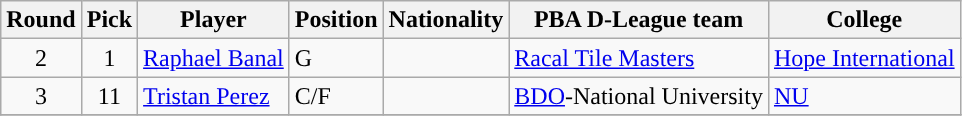<table class="wikitable sortable sortable">
<tr>
<th>Round</th>
<th>Pick</th>
<th>Player</th>
<th>Position</th>
<th>Nationality</th>
<th>PBA D-League team</th>
<th>College</th>
</tr>
<tr>
<td align=center>2</td>
<td align=center>1</td>
<td><a href='#'>Raphael Banal</a></td>
<td>G</td>
<td></td>
<td><a href='#'>Racal Tile Masters</a></td>
<td><a href='#'>Hope International</a></td>
</tr>
<tr>
<td align=center>3</td>
<td align=center>11</td>
<td><a href='#'>Tristan Perez</a></td>
<td>C/F</td>
<td></td>
<td><a href='#'>BDO</a>-National University</td>
<td><a href='#'>NU</a></td>
</tr>
<tr>
</tr>
</table>
